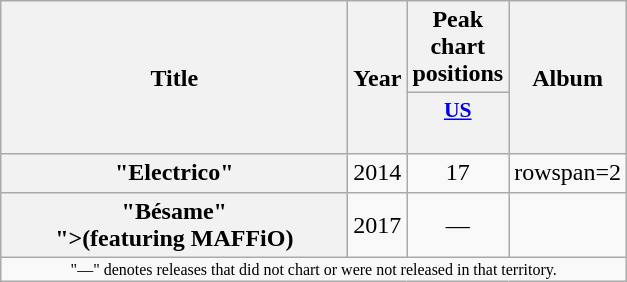<table class="wikitable plainrowheaders" style="text-align:center;" border="1">
<tr>
<th scope="col" rowspan="2" style="width:14em;">Title</th>
<th scope="col" rowspan="2">Year</th>
<th scope="col" colspan="1">Peak chart positions</th>
<th scope="col" rowspan="2">Album</th>
</tr>
<tr>
<th scope="col" style="width:2.5em;font-size:90%;"><a href='#'>US<br></a><br></th>
</tr>
<tr>
<th scope="row">"Electrico"</th>
<td>2014</td>
<td>17</td>
<td>rowspan=2 </td>
</tr>
<tr>
<th scope="row">"Bésame"<br><span>">(featuring MAFFiO)</span></th>
<td>2017</td>
<td>—</td>
</tr>
<tr>
<td align="center" colspan="14" style="font-size:8pt">"—" denotes releases that did not chart or were not released in that territory.</td>
</tr>
</table>
